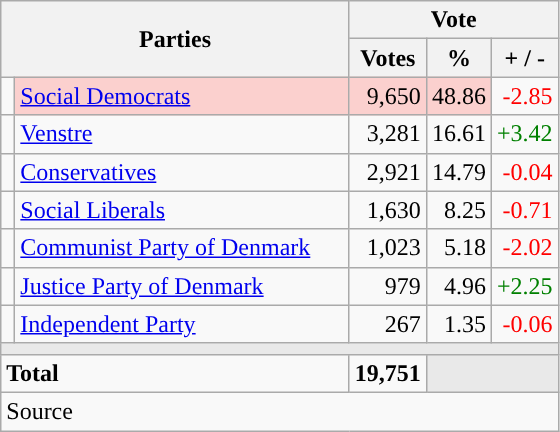<table class="wikitable" style="text-align:right;">
<tr>
<th style="text-align:centre;" rowspan="2" colspan="2" width="225">Parties</th>
<th colspan="3">Vote</th>
</tr>
<tr>
<th width="15">Votes</th>
<th width="15">%</th>
<th width="15">+ / -</th>
</tr>
<tr>
<td width="2" style="color:inherit;background:"></td>
<td bgcolor=#fbd0ce  align="left"><a href='#'>Social Democrats</a></td>
<td bgcolor=#fbd0ce>9,650</td>
<td bgcolor=#fbd0ce>48.86</td>
<td style=color:red;>-2.85</td>
</tr>
<tr>
<td width="2" style="color:inherit;background:"></td>
<td align="left"><a href='#'>Venstre</a></td>
<td>3,281</td>
<td>16.61</td>
<td style=color:green;>+3.42</td>
</tr>
<tr>
<td width="2" style="color:inherit;background:"></td>
<td align="left"><a href='#'>Conservatives</a></td>
<td>2,921</td>
<td>14.79</td>
<td style=color:red;>-0.04</td>
</tr>
<tr>
<td width="2" style="color:inherit;background:"></td>
<td align="left"><a href='#'>Social Liberals</a></td>
<td>1,630</td>
<td>8.25</td>
<td style=color:red;>-0.71</td>
</tr>
<tr>
<td width="2" style="color:inherit;background:"></td>
<td align="left"><a href='#'>Communist Party of Denmark</a></td>
<td>1,023</td>
<td>5.18</td>
<td style=color:red;>-2.02</td>
</tr>
<tr>
<td width="2" style="color:inherit;background:"></td>
<td align="left"><a href='#'>Justice Party of Denmark</a></td>
<td>979</td>
<td>4.96</td>
<td style=color:green;>+2.25</td>
</tr>
<tr>
<td width="2" style="color:inherit;background:"></td>
<td align="left"><a href='#'>Independent Party</a></td>
<td>267</td>
<td>1.35</td>
<td style=color:red;>-0.06</td>
</tr>
<tr>
<td colspan="7" bgcolor="#E9E9E9"></td>
</tr>
<tr>
<td align="left" colspan="2"><strong>Total</strong></td>
<td><strong>19,751</strong></td>
<td bgcolor="#E9E9E9" colspan="2"></td>
</tr>
<tr>
<td align="left" colspan="6">Source</td>
</tr>
</table>
